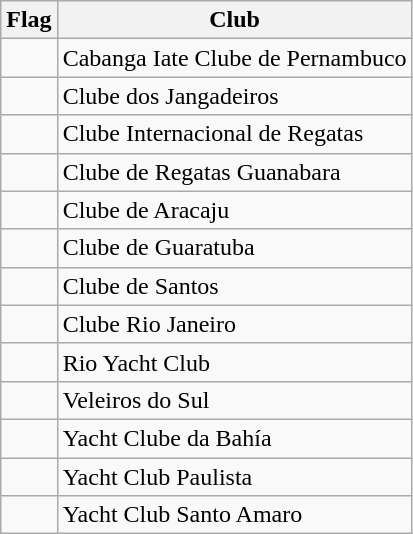<table class="wikitable">
<tr>
<th class="unsortable">Flag</th>
<th>Club</th>
</tr>
<tr>
<td></td>
<td>Cabanga Iate Clube de Pernambuco</td>
</tr>
<tr>
<td></td>
<td>Clube dos Jangadeiros</td>
</tr>
<tr>
<td></td>
<td>Clube Internacional de Regatas</td>
</tr>
<tr>
<td></td>
<td>Clube de Regatas Guanabara</td>
</tr>
<tr>
<td></td>
<td>Clube de Aracaju</td>
</tr>
<tr>
<td></td>
<td>Clube de Guaratuba</td>
</tr>
<tr>
<td></td>
<td>Clube de Santos</td>
</tr>
<tr>
<td></td>
<td>Clube Rio Janeiro</td>
</tr>
<tr>
<td></td>
<td>Rio Yacht Club</td>
</tr>
<tr>
<td></td>
<td>Veleiros do Sul</td>
</tr>
<tr>
<td></td>
<td>Yacht Clube da Bahía</td>
</tr>
<tr>
<td></td>
<td>Yacht Club Paulista</td>
</tr>
<tr>
<td></td>
<td>Yacht Club Santo Amaro</td>
</tr>
</table>
